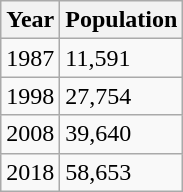<table class="wikitable">
<tr>
<th>Year</th>
<th>Population</th>
</tr>
<tr>
<td>1987</td>
<td>11,591</td>
</tr>
<tr>
<td>1998</td>
<td>27,754</td>
</tr>
<tr>
<td>2008</td>
<td>39,640</td>
</tr>
<tr>
<td>2018</td>
<td>58,653</td>
</tr>
</table>
